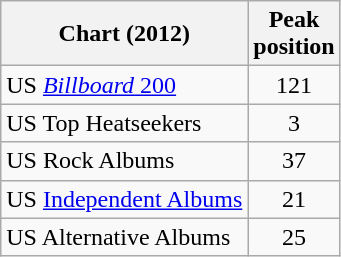<table class="wikitable sortable">
<tr>
<th>Chart (2012)</th>
<th>Peak<br>position</th>
</tr>
<tr>
<td>US <a href='#'><em>Billboard</em> 200</a></td>
<td style="text-align:center;">121</td>
</tr>
<tr>
<td>US Top Heatseekers</td>
<td style="text-align:center;">3</td>
</tr>
<tr>
<td>US Rock Albums</td>
<td style="text-align:center;">37</td>
</tr>
<tr>
<td>US <a href='#'>Independent Albums</a></td>
<td style="text-align:center;">21</td>
</tr>
<tr>
<td>US Alternative Albums</td>
<td style="text-align:center;">25</td>
</tr>
</table>
